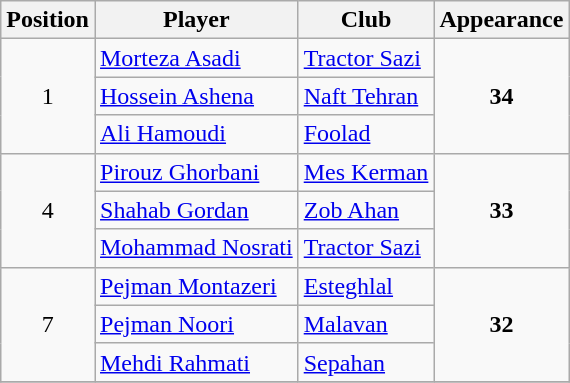<table class="wikitable">
<tr>
<th width="50px">Position</th>
<th>Player</th>
<th>Club</th>
<th width="50px">Appearance</th>
</tr>
<tr>
<td rowspan=3 align="center">1</td>
<td> <a href='#'>Morteza Asadi</a></td>
<td><a href='#'>Tractor Sazi</a></td>
<td rowspan=3 align=center><strong>34</strong></td>
</tr>
<tr>
<td> <a href='#'>Hossein Ashena</a></td>
<td><a href='#'>Naft Tehran</a></td>
</tr>
<tr>
<td> <a href='#'>Ali Hamoudi</a></td>
<td><a href='#'>Foolad</a></td>
</tr>
<tr>
<td rowspan=3 align="center">4</td>
<td> <a href='#'>Pirouz Ghorbani</a></td>
<td><a href='#'>Mes Kerman</a></td>
<td rowspan=3 align=center><strong>33</strong></td>
</tr>
<tr>
<td> <a href='#'>Shahab Gordan</a></td>
<td><a href='#'>Zob Ahan</a></td>
</tr>
<tr>
<td> <a href='#'>Mohammad Nosrati</a></td>
<td><a href='#'>Tractor Sazi</a></td>
</tr>
<tr>
<td rowspan=3 align="center">7</td>
<td> <a href='#'>Pejman Montazeri</a></td>
<td><a href='#'>Esteghlal</a></td>
<td rowspan=3 align=center><strong>32</strong></td>
</tr>
<tr>
<td> <a href='#'>Pejman Noori</a></td>
<td><a href='#'>Malavan</a></td>
</tr>
<tr>
<td> <a href='#'>Mehdi Rahmati</a></td>
<td><a href='#'>Sepahan</a></td>
</tr>
<tr>
</tr>
</table>
